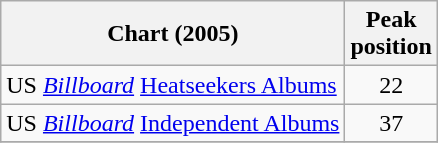<table class="wikitable sortable">
<tr>
<th>Chart (2005)</th>
<th>Peak<br>position</th>
</tr>
<tr>
<td>US <em><a href='#'>Billboard</a></em> <a href='#'>Heatseekers Albums</a></td>
<td align="center">22</td>
</tr>
<tr>
<td>US <em><a href='#'>Billboard</a></em> <a href='#'>Independent Albums</a></td>
<td align="center">37</td>
</tr>
<tr>
</tr>
</table>
